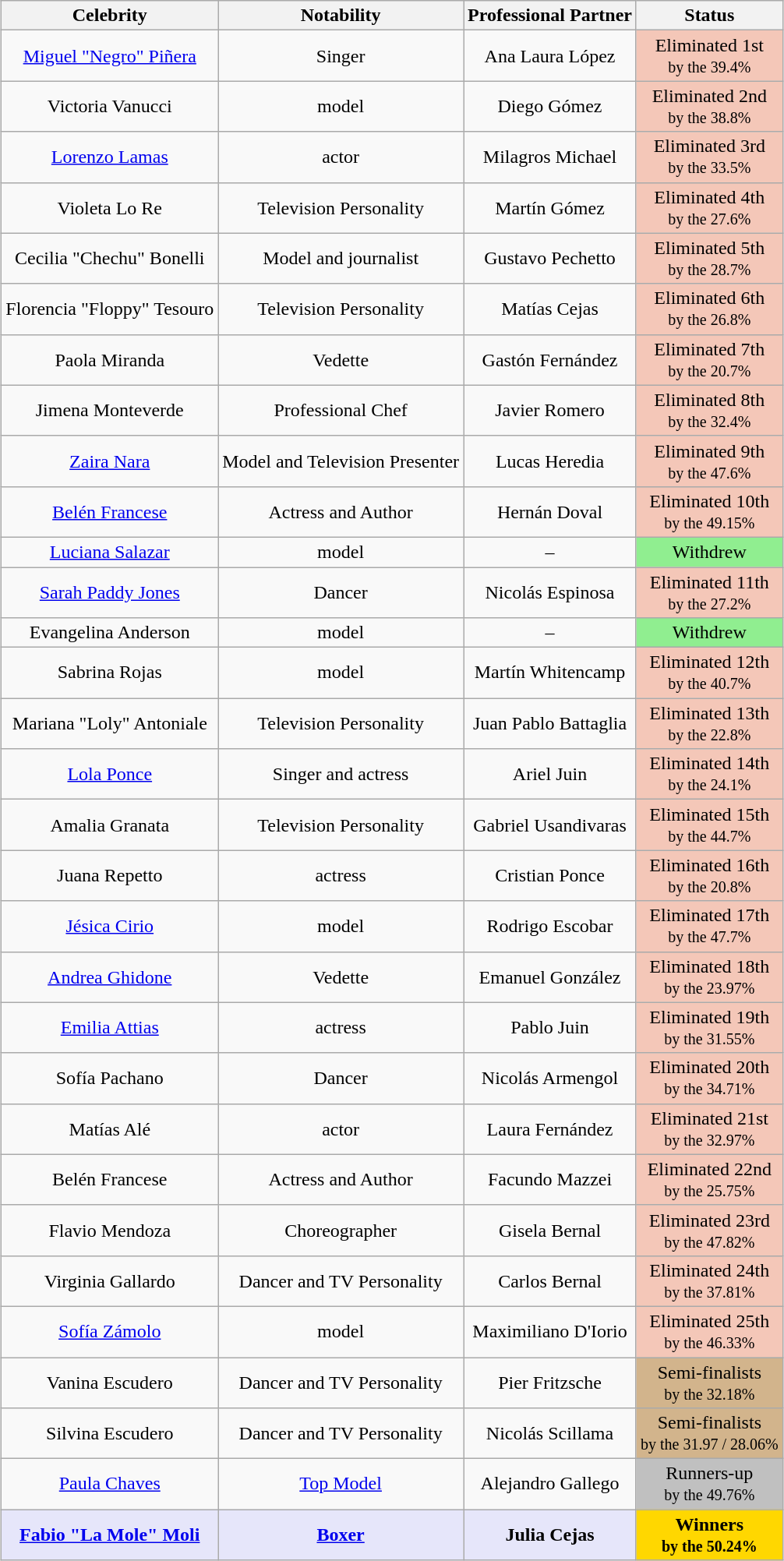<table class="wikitable sortable" style="text-align:center; margin:auto;">
<tr>
<th>Celebrity</th>
<th>Notability</th>
<th>Professional Partner</th>
<th>Status</th>
</tr>
<tr>
<td><a href='#'>Miguel "Negro" Piñera</a></td>
<td>Singer</td>
<td>Ana Laura López</td>
<td bgcolor="#f4c7b8">Eliminated 1st<br><small>by the 39.4%</small></td>
</tr>
<tr>
<td>Victoria Vanucci</td>
<td>model</td>
<td>Diego Gómez</td>
<td bgcolor="#f4c7b8">Eliminated 2nd<br><small>by the 38.8%</small></td>
</tr>
<tr>
<td><a href='#'>Lorenzo Lamas</a></td>
<td>actor</td>
<td>Milagros Michael</td>
<td bgcolor="#f4c7b8">Eliminated 3rd<br><small>by the 33.5%</small></td>
</tr>
<tr>
<td>Violeta Lo Re</td>
<td>Television Personality</td>
<td>Martín Gómez</td>
<td bgcolor="#f4c7b8">Eliminated 4th<br><small>by the 27.6%</small></td>
</tr>
<tr>
<td>Cecilia "Chechu" Bonelli</td>
<td>Model and journalist</td>
<td>Gustavo Pechetto</td>
<td bgcolor="#f4c7b8">Eliminated 5th<br><small>by the 28.7%</small></td>
</tr>
<tr>
<td>Florencia "Floppy" Tesouro</td>
<td>Television Personality</td>
<td>Matías Cejas</td>
<td bgcolor="#f4c7b8">Eliminated 6th<br><small>by the 26.8%</small></td>
</tr>
<tr>
<td>Paola Miranda</td>
<td>Vedette</td>
<td>Gastón Fernández</td>
<td bgcolor="#f4c7b8">Eliminated 7th<br><small>by the 20.7%</small></td>
</tr>
<tr>
<td>Jimena Monteverde</td>
<td>Professional Chef</td>
<td>Javier Romero</td>
<td bgcolor="#f4c7b8">Eliminated 8th<br><small>by the 32.4% </small></td>
</tr>
<tr>
<td><a href='#'>Zaira Nara</a></td>
<td>Model and Television Presenter</td>
<td>Lucas Heredia</td>
<td bgcolor="#f4c7b8">Eliminated 9th<br><small>by the 47.6% </small></td>
</tr>
<tr>
<td><a href='#'>Belén Francese</a></td>
<td>Actress and Author</td>
<td>Hernán Doval</td>
<td bgcolor="#f4c7b8">Eliminated 10th<br><small>by the 49.15%</small></td>
</tr>
<tr>
<td><a href='#'>Luciana Salazar</a></td>
<td>model</td>
<td>–</td>
<td style="background:lightgreen;">Withdrew</td>
</tr>
<tr>
<td><a href='#'>Sarah Paddy Jones</a></td>
<td>Dancer</td>
<td>Nicolás Espinosa</td>
<td bgcolor="#f4c7b8">Eliminated 11th<br><small>by the 27.2%</small></td>
</tr>
<tr>
<td>Evangelina Anderson</td>
<td>model</td>
<td>–</td>
<td style="background:lightgreen;">Withdrew</td>
</tr>
<tr>
<td>Sabrina Rojas</td>
<td>model</td>
<td>Martín Whitencamp</td>
<td bgcolor="#f4c7b8">Eliminated 12th<br><small>by the 40.7%</small></td>
</tr>
<tr>
<td>Mariana "Loly" Antoniale</td>
<td>Television Personality</td>
<td>Juan Pablo Battaglia</td>
<td bgcolor="#f4c7b8">Eliminated 13th<br><small>by the 22.8%</small></td>
</tr>
<tr>
<td><a href='#'>Lola Ponce</a></td>
<td>Singer and actress</td>
<td>Ariel Juin</td>
<td bgcolor="#f4c7b8">Eliminated 14th<br><small>by the 24.1%</small></td>
</tr>
<tr>
<td>Amalia Granata</td>
<td>Television Personality</td>
<td>Gabriel Usandivaras</td>
<td bgcolor="#f4c7b8">Eliminated 15th<br><small>by the 44.7%</small></td>
</tr>
<tr>
<td>Juana Repetto</td>
<td>actress</td>
<td>Cristian Ponce</td>
<td bgcolor="#f4c7b8">Eliminated 16th<br><small>by the 20.8%</small></td>
</tr>
<tr>
<td><a href='#'>Jésica Cirio</a></td>
<td>model</td>
<td>Rodrigo Escobar</td>
<td bgcolor="#f4c7b8">Eliminated 17th<br><small>by the 47.7%</small></td>
</tr>
<tr>
<td><a href='#'>Andrea Ghidone</a></td>
<td>Vedette</td>
<td>Emanuel González</td>
<td bgcolor="#f4c7b8">Eliminated 18th<br><small>by the 23.97%</small></td>
</tr>
<tr>
<td><a href='#'>Emilia Attias</a></td>
<td>actress</td>
<td>Pablo Juin</td>
<td bgcolor="#f4c7b8">Eliminated 19th<br><small>by the 31.55%</small></td>
</tr>
<tr>
<td>Sofía Pachano</td>
<td>Dancer</td>
<td>Nicolás Armengol</td>
<td bgcolor="#f4c7b8">Eliminated 20th<br><small>by the 34.71%</small></td>
</tr>
<tr>
<td>Matías Alé</td>
<td>actor</td>
<td>Laura Fernández</td>
<td bgcolor="#f4c7b8">Eliminated 21st<br><small>by the 32.97%</small></td>
</tr>
<tr>
<td>Belén Francese</td>
<td>Actress and Author</td>
<td>Facundo Mazzei</td>
<td bgcolor="#f4c7b8">Eliminated 22nd<br><small>by the 25.75%</small></td>
</tr>
<tr>
<td>Flavio Mendoza</td>
<td>Choreographer</td>
<td>Gisela Bernal</td>
<td bgcolor="#f4c7b8">Eliminated 23rd<br><small>by the 47.82%</small></td>
</tr>
<tr>
<td>Virginia Gallardo</td>
<td>Dancer and TV Personality</td>
<td>Carlos Bernal</td>
<td bgcolor="#f4c7b8">Eliminated 24th<br><small>by the 37.81%</small></td>
</tr>
<tr>
<td><a href='#'>Sofía Zámolo</a></td>
<td>model</td>
<td>Maximiliano D'Iorio</td>
<td bgcolor="#f4c7b8">Eliminated 25th<br><small>by the 46.33%</small></td>
</tr>
<tr>
<td>Vanina Escudero</td>
<td>Dancer and TV Personality</td>
<td>Pier Fritzsche</td>
<td bgcolor="tan">Semi-finalists<br><small>by the 32.18%</small></td>
</tr>
<tr>
<td>Silvina Escudero</td>
<td>Dancer and TV Personality</td>
<td>Nicolás Scillama</td>
<td bgcolor="tan">Semi-finalists<br><small>by the 31.97 / 28.06%</small></td>
</tr>
<tr>
<td><a href='#'>Paula Chaves</a></td>
<td><a href='#'>Top Model</a></td>
<td>Alejandro Gallego</td>
<td bgcolor="silver">Runners-up<br><small>by the 49.76%</small></td>
</tr>
<tr>
<td bgcolor="lavender"><strong><a href='#'>Fabio "La Mole" Moli</a></strong></td>
<td bgcolor="lavender"><strong><a href='#'>Boxer</a></strong></td>
<td bgcolor="lavender"><strong>Julia Cejas</strong></td>
<td bgcolor="gold"><strong>Winners</strong><br><small><strong>by the 50.24%</strong></small></td>
</tr>
</table>
